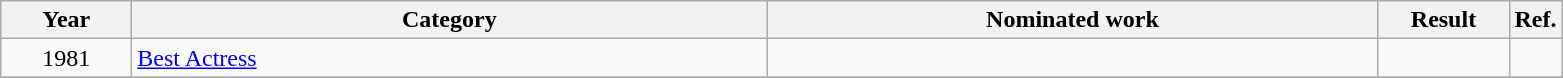<table class="wikitable">
<tr>
<th scope="col" style="width:5em;">Year</th>
<th scope="col" style="width:26em;">Category</th>
<th scope="col" style="width:25em;">Nominated work</th>
<th scope="col" style="width:5em;">Result</th>
<th>Ref.</th>
</tr>
<tr>
<td style="text-align:center;">1981</td>
<td><a href='#'>Best Actress</a></td>
<td></td>
<td></td>
<td></td>
</tr>
<tr>
</tr>
</table>
